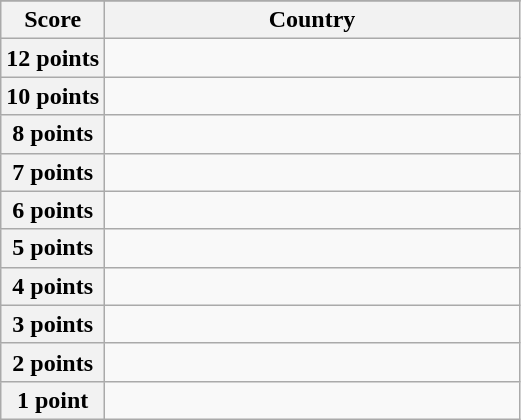<table class="wikitable">
<tr>
</tr>
<tr>
<th scope="col" width="20%">Score</th>
<th scope="col">Country</th>
</tr>
<tr>
<th scope="row">12 points</th>
<td></td>
</tr>
<tr>
<th scope="row">10 points</th>
<td></td>
</tr>
<tr>
<th scope="row">8 points</th>
<td></td>
</tr>
<tr>
<th scope="row">7 points</th>
<td></td>
</tr>
<tr>
<th scope="row">6 points</th>
<td></td>
</tr>
<tr>
<th scope="row">5 points</th>
<td></td>
</tr>
<tr>
<th scope="row">4 points</th>
<td></td>
</tr>
<tr>
<th scope="row">3 points</th>
<td></td>
</tr>
<tr>
<th scope="row">2 points</th>
<td></td>
</tr>
<tr>
<th scope="row">1 point</th>
<td></td>
</tr>
</table>
